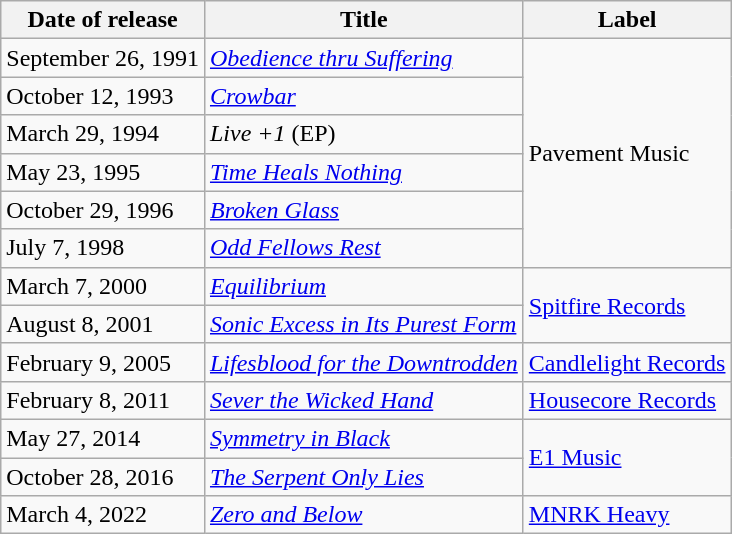<table class="wikitable">
<tr>
<th>Date of release</th>
<th>Title</th>
<th>Label</th>
</tr>
<tr>
<td>September 26, 1991</td>
<td><em><a href='#'>Obedience thru Suffering</a></em></td>
<td rowspan="6">Pavement Music</td>
</tr>
<tr>
<td>October 12, 1993</td>
<td><em><a href='#'>Crowbar</a></em></td>
</tr>
<tr>
<td>March 29, 1994</td>
<td><em>Live +1</em> (EP)</td>
</tr>
<tr>
<td>May 23, 1995</td>
<td><em><a href='#'>Time Heals Nothing</a></em></td>
</tr>
<tr>
<td>October 29, 1996</td>
<td><em><a href='#'>Broken Glass</a></em></td>
</tr>
<tr>
<td>July 7, 1998</td>
<td><em><a href='#'>Odd Fellows Rest</a></em></td>
</tr>
<tr>
<td>March 7, 2000</td>
<td><em><a href='#'>Equilibrium</a></em></td>
<td rowspan="2"><a href='#'>Spitfire Records</a></td>
</tr>
<tr>
<td>August 8, 2001</td>
<td><em><a href='#'>Sonic Excess in Its Purest Form</a></em></td>
</tr>
<tr>
<td>February 9, 2005</td>
<td><em><a href='#'>Lifesblood for the Downtrodden</a></em></td>
<td><a href='#'>Candlelight Records</a></td>
</tr>
<tr>
<td>February 8, 2011</td>
<td><em><a href='#'>Sever the Wicked Hand</a></em></td>
<td><a href='#'>Housecore Records</a></td>
</tr>
<tr>
<td>May 27, 2014</td>
<td><em><a href='#'>Symmetry in Black</a></em></td>
<td rowspan="2"><a href='#'>E1 Music</a></td>
</tr>
<tr>
<td>October 28, 2016</td>
<td><em><a href='#'>The Serpent Only Lies</a></em></td>
</tr>
<tr>
<td>March 4, 2022</td>
<td><em><a href='#'>Zero and Below</a></em></td>
<td><a href='#'>MNRK Heavy</a></td>
</tr>
</table>
